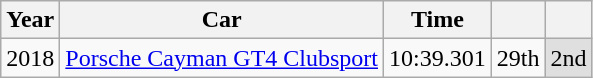<table class="wikitable" align="center">
<tr>
<th align="center">Year</th>
<th align="center">Car</th>
<th align="center">Time</th>
<th align="center"></th>
<th></th>
</tr>
<tr>
<td align="center">2018</td>
<td align="center"><a href='#'>Porsche Cayman GT4 Clubsport</a></td>
<td align="center">10:39.301</td>
<td align="center">29th</td>
<td align="center" style="background:#DFDFDF;">2nd</td>
</tr>
</table>
